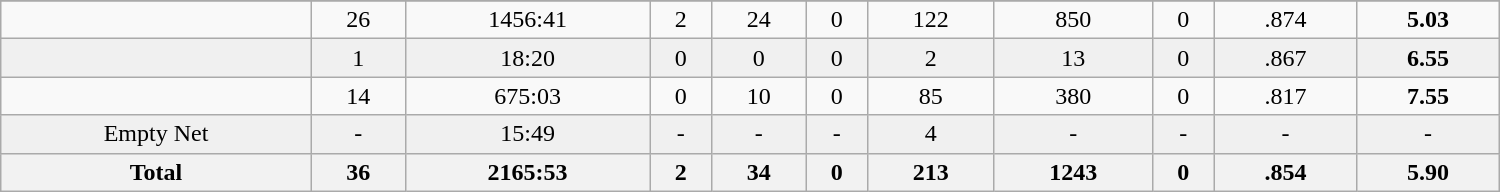<table class="wikitable sortable" width ="1000">
<tr align="center">
</tr>
<tr align="center" bgcolor="">
<td></td>
<td>26</td>
<td>1456:41</td>
<td>2</td>
<td>24</td>
<td>0</td>
<td>122</td>
<td>850</td>
<td>0</td>
<td>.874</td>
<td><strong>5.03</strong></td>
</tr>
<tr align="center" bgcolor="f0f0f0">
<td></td>
<td>1</td>
<td>18:20</td>
<td>0</td>
<td>0</td>
<td>0</td>
<td>2</td>
<td>13</td>
<td>0</td>
<td>.867</td>
<td><strong>6.55</strong></td>
</tr>
<tr align="center" bgcolor="">
<td></td>
<td>14</td>
<td>675:03</td>
<td>0</td>
<td>10</td>
<td>0</td>
<td>85</td>
<td>380</td>
<td>0</td>
<td>.817</td>
<td><strong>7.55</strong></td>
</tr>
<tr align="center" bgcolor="f0f0f0">
<td>Empty Net</td>
<td>-</td>
<td>15:49</td>
<td>-</td>
<td>-</td>
<td>-</td>
<td>4</td>
<td>-</td>
<td>-</td>
<td>-</td>
<td>-</td>
</tr>
<tr>
<th>Total</th>
<th>36</th>
<th>2165:53</th>
<th>2</th>
<th>34</th>
<th>0</th>
<th>213</th>
<th>1243</th>
<th>0</th>
<th>.854</th>
<th>5.90</th>
</tr>
</table>
